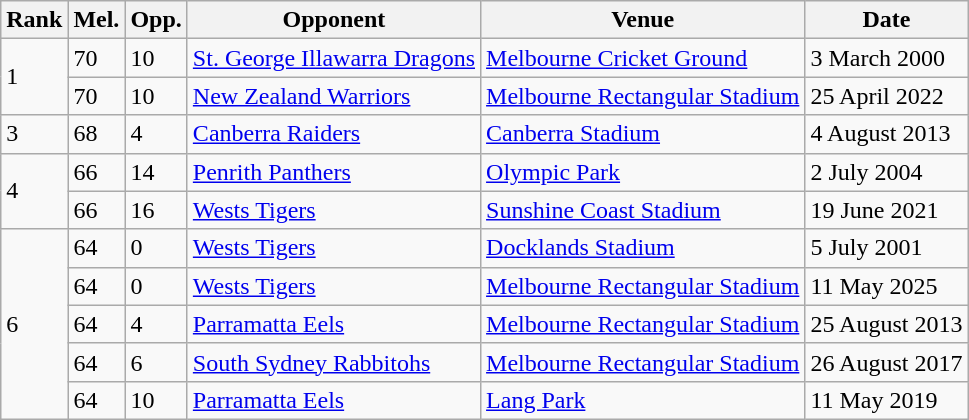<table class="wikitable">
<tr>
<th>Rank</th>
<th>Mel.</th>
<th>Opp.</th>
<th>Opponent</th>
<th>Venue</th>
<th>Date</th>
</tr>
<tr>
<td rowspan="2">1</td>
<td>70</td>
<td>10</td>
<td><a href='#'>St. George Illawarra Dragons</a></td>
<td><a href='#'>Melbourne Cricket Ground</a></td>
<td>3 March 2000</td>
</tr>
<tr>
<td>70</td>
<td>10</td>
<td><a href='#'>New Zealand Warriors</a></td>
<td><a href='#'>Melbourne Rectangular Stadium</a></td>
<td>25 April 2022</td>
</tr>
<tr>
<td>3</td>
<td>68</td>
<td>4</td>
<td><a href='#'>Canberra Raiders</a></td>
<td><a href='#'>Canberra Stadium</a></td>
<td>4 August 2013</td>
</tr>
<tr>
<td rowspan="2">4</td>
<td>66</td>
<td>14</td>
<td><a href='#'>Penrith Panthers</a></td>
<td><a href='#'>Olympic Park</a></td>
<td>2 July 2004</td>
</tr>
<tr>
<td>66</td>
<td>16</td>
<td><a href='#'>Wests Tigers</a></td>
<td><a href='#'>Sunshine Coast Stadium</a></td>
<td>19 June 2021</td>
</tr>
<tr>
<td rowspan="5">6</td>
<td>64</td>
<td>0</td>
<td><a href='#'>Wests Tigers</a></td>
<td><a href='#'>Docklands Stadium</a></td>
<td>5 July 2001</td>
</tr>
<tr>
<td>64</td>
<td>0</td>
<td><a href='#'>Wests Tigers</a></td>
<td><a href='#'>Melbourne Rectangular Stadium</a></td>
<td>11 May 2025</td>
</tr>
<tr>
<td>64</td>
<td>4</td>
<td><a href='#'>Parramatta Eels</a></td>
<td><a href='#'>Melbourne Rectangular Stadium</a></td>
<td>25 August 2013</td>
</tr>
<tr>
<td>64</td>
<td>6</td>
<td><a href='#'>South Sydney Rabbitohs</a></td>
<td><a href='#'>Melbourne Rectangular Stadium</a></td>
<td>26 August 2017</td>
</tr>
<tr>
<td>64</td>
<td>10</td>
<td><a href='#'>Parramatta Eels</a></td>
<td><a href='#'>Lang Park</a></td>
<td>11 May 2019</td>
</tr>
</table>
